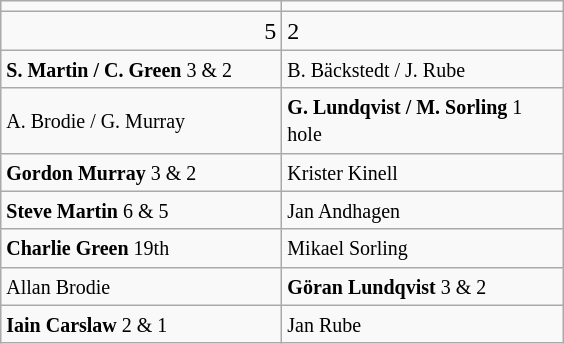<table class="wikitable">
<tr>
<td align="center" width="180"></td>
<td align="center" width="180"></td>
</tr>
<tr>
<td align="right">5</td>
<td>2</td>
</tr>
<tr>
<td><small><strong>S. Martin / C. Green</strong> 3 & 2</small></td>
<td><small>B. Bäckstedt / J. Rube</small></td>
</tr>
<tr>
<td><small>A. Brodie / G. Murray</small></td>
<td><small><strong>G. Lundqvist / M. Sorling</strong> 1 hole</small></td>
</tr>
<tr>
<td><small><strong>Gordon Murray</strong> 3 & 2</small></td>
<td><small>Krister Kinell</small></td>
</tr>
<tr>
<td><small><strong>Steve Martin</strong> 6 & 5</small></td>
<td><small>Jan Andhagen</small></td>
</tr>
<tr>
<td><small><strong>Charlie Green</strong> 19th</small></td>
<td><small>Mikael Sorling</small></td>
</tr>
<tr>
<td><small>Allan Brodie</small></td>
<td><small><strong>Göran Lundqvist</strong> 3 & 2</small></td>
</tr>
<tr>
<td><small><strong>Iain Carslaw</strong> 2 & 1</small></td>
<td><small>Jan Rube</small></td>
</tr>
</table>
